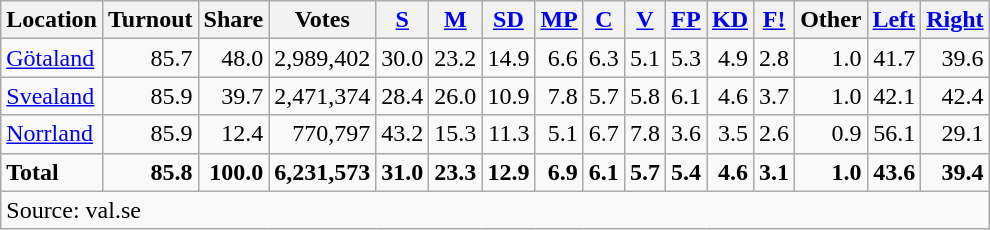<table class="wikitable sortable" style=text-align:right>
<tr>
<th>Location</th>
<th>Turnout</th>
<th>Share</th>
<th>Votes</th>
<th><a href='#'>S</a></th>
<th><a href='#'>M</a></th>
<th><a href='#'>SD</a></th>
<th><a href='#'>MP</a></th>
<th><a href='#'>C</a></th>
<th><a href='#'>V</a></th>
<th><a href='#'>FP</a></th>
<th><a href='#'>KD</a></th>
<th><a href='#'>F!</a></th>
<th>Other</th>
<th><a href='#'>Left</a></th>
<th><a href='#'>Right</a></th>
</tr>
<tr>
<td align=left><a href='#'>Götaland</a></td>
<td>85.7</td>
<td>48.0</td>
<td>2,989,402</td>
<td>30.0</td>
<td>23.2</td>
<td>14.9</td>
<td>6.6</td>
<td>6.3</td>
<td>5.1</td>
<td>5.3</td>
<td>4.9</td>
<td>2.8</td>
<td>1.0</td>
<td>41.7</td>
<td>39.6</td>
</tr>
<tr>
<td align=left><a href='#'>Svealand</a></td>
<td>85.9</td>
<td>39.7</td>
<td>2,471,374</td>
<td>28.4</td>
<td>26.0</td>
<td>10.9</td>
<td>7.8</td>
<td>5.7</td>
<td>5.8</td>
<td>6.1</td>
<td>4.6</td>
<td>3.7</td>
<td>1.0</td>
<td>42.1</td>
<td>42.4</td>
</tr>
<tr>
<td align=left><a href='#'>Norrland</a></td>
<td>85.9</td>
<td>12.4</td>
<td>770,797</td>
<td>43.2</td>
<td>15.3</td>
<td>11.3</td>
<td>5.1</td>
<td>6.7</td>
<td>7.8</td>
<td>3.6</td>
<td>3.5</td>
<td>2.6</td>
<td>0.9</td>
<td>56.1</td>
<td>29.1</td>
</tr>
<tr>
<td align=left><strong>Total</strong></td>
<td><strong>85.8</strong></td>
<td><strong>100.0</strong></td>
<td><strong>6,231,573</strong></td>
<td><strong>31.0</strong></td>
<td><strong>23.3</strong></td>
<td><strong>12.9</strong></td>
<td><strong>6.9</strong></td>
<td><strong>6.1</strong></td>
<td><strong>5.7</strong></td>
<td><strong>5.4</strong></td>
<td><strong>4.6</strong></td>
<td><strong>3.1</strong></td>
<td><strong>1.0</strong></td>
<td><strong>43.6</strong></td>
<td><strong>39.4</strong></td>
</tr>
<tr>
<td align=left colspan=16>Source: val.se </td>
</tr>
</table>
